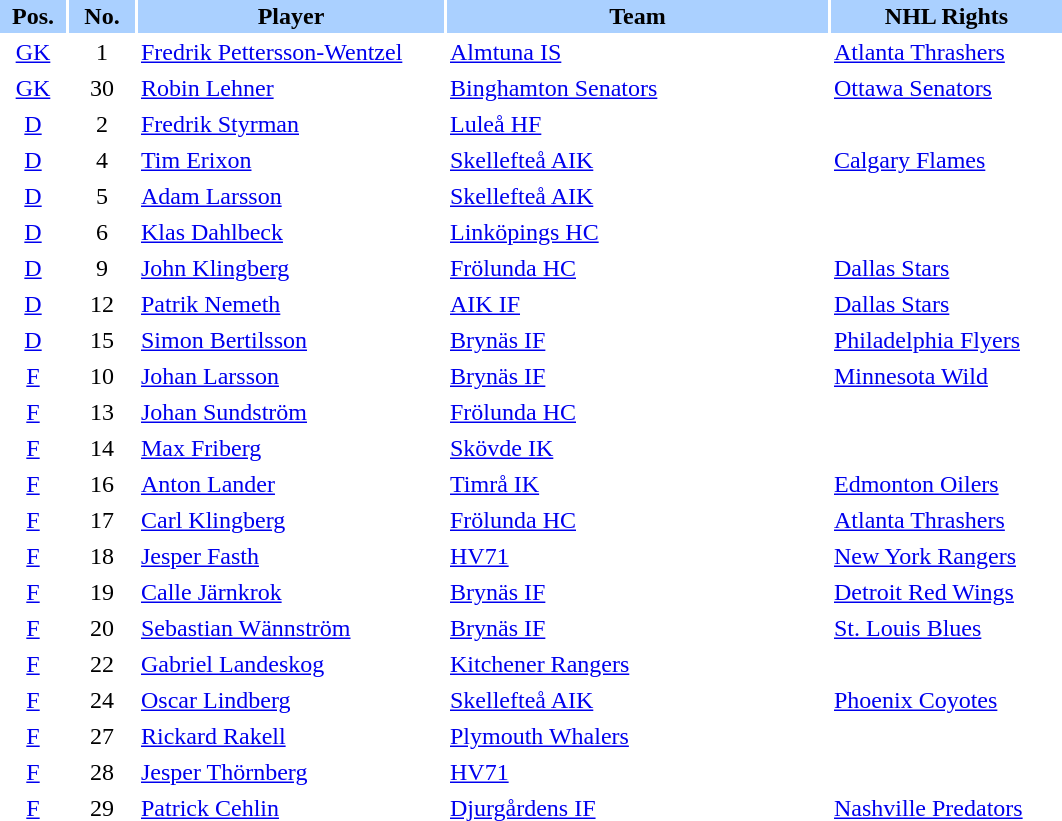<table border="0" cellspacing="2" cellpadding="2">
<tr bgcolor=AAD0FF>
<th width=40>Pos.</th>
<th width=40>No.</th>
<th width=200>Player</th>
<th width=250>Team</th>
<th width=150>NHL Rights</th>
</tr>
<tr>
<td style="text-align:center;"><a href='#'>GK</a></td>
<td style="text-align:center;">1</td>
<td><a href='#'>Fredrik Pettersson-Wentzel</a></td>
<td> <a href='#'>Almtuna IS</a></td>
<td><a href='#'>Atlanta Thrashers</a></td>
</tr>
<tr>
<td style="text-align:center;"><a href='#'>GK</a></td>
<td style="text-align:center;">30</td>
<td><a href='#'>Robin Lehner</a></td>
<td> <a href='#'>Binghamton Senators</a></td>
<td><a href='#'>Ottawa Senators</a></td>
</tr>
<tr>
<td style="text-align:center;"><a href='#'>D</a></td>
<td style="text-align:center;">2</td>
<td><a href='#'>Fredrik Styrman</a></td>
<td> <a href='#'>Luleå HF</a></td>
<td></td>
</tr>
<tr>
<td style="text-align:center;"><a href='#'>D</a></td>
<td style="text-align:center;">4</td>
<td><a href='#'>Tim Erixon</a></td>
<td> <a href='#'>Skellefteå AIK</a></td>
<td><a href='#'>Calgary Flames</a></td>
</tr>
<tr>
<td style="text-align:center;"><a href='#'>D</a></td>
<td style="text-align:center;">5</td>
<td><a href='#'>Adam Larsson</a></td>
<td> <a href='#'>Skellefteå AIK</a></td>
<td></td>
</tr>
<tr>
<td style="text-align:center;"><a href='#'>D</a></td>
<td style="text-align:center;">6</td>
<td><a href='#'>Klas Dahlbeck</a></td>
<td> <a href='#'>Linköpings HC</a></td>
<td></td>
</tr>
<tr>
<td style="text-align:center;"><a href='#'>D</a></td>
<td style="text-align:center;">9</td>
<td><a href='#'>John Klingberg</a></td>
<td> <a href='#'>Frölunda HC</a></td>
<td><a href='#'>Dallas Stars</a></td>
</tr>
<tr>
<td style="text-align:center;"><a href='#'>D</a></td>
<td style="text-align:center;">12</td>
<td><a href='#'>Patrik Nemeth</a></td>
<td> <a href='#'>AIK IF</a></td>
<td><a href='#'>Dallas Stars</a></td>
</tr>
<tr>
<td style="text-align:center;"><a href='#'>D</a></td>
<td style="text-align:center;">15</td>
<td><a href='#'>Simon Bertilsson</a></td>
<td> <a href='#'>Brynäs IF</a></td>
<td><a href='#'>Philadelphia Flyers</a></td>
</tr>
<tr>
<td style="text-align:center;"><a href='#'>F</a></td>
<td style="text-align:center;">10</td>
<td><a href='#'>Johan Larsson</a></td>
<td> <a href='#'>Brynäs IF</a></td>
<td><a href='#'>Minnesota Wild</a></td>
</tr>
<tr>
<td style="text-align:center;"><a href='#'>F</a></td>
<td style="text-align:center;">13</td>
<td><a href='#'>Johan Sundström</a></td>
<td> <a href='#'>Frölunda HC</a></td>
<td></td>
</tr>
<tr>
<td style="text-align:center;"><a href='#'>F</a></td>
<td style="text-align:center;">14</td>
<td><a href='#'>Max Friberg</a></td>
<td> <a href='#'>Skövde IK</a></td>
<td></td>
</tr>
<tr>
<td style="text-align:center;"><a href='#'>F</a></td>
<td style="text-align:center;">16</td>
<td><a href='#'>Anton Lander</a></td>
<td> <a href='#'>Timrå IK</a></td>
<td><a href='#'>Edmonton Oilers</a></td>
</tr>
<tr>
<td style="text-align:center;"><a href='#'>F</a></td>
<td style="text-align:center;">17</td>
<td><a href='#'>Carl Klingberg</a></td>
<td> <a href='#'>Frölunda HC</a></td>
<td><a href='#'>Atlanta Thrashers</a></td>
</tr>
<tr>
<td style="text-align:center;"><a href='#'>F</a></td>
<td style="text-align:center;">18</td>
<td><a href='#'>Jesper Fasth</a></td>
<td> <a href='#'>HV71</a></td>
<td><a href='#'>New York Rangers</a></td>
</tr>
<tr>
<td style="text-align:center;"><a href='#'>F</a></td>
<td style="text-align:center;">19</td>
<td><a href='#'>Calle Järnkrok</a></td>
<td> <a href='#'>Brynäs IF</a></td>
<td><a href='#'>Detroit Red Wings</a></td>
</tr>
<tr>
<td style="text-align:center;"><a href='#'>F</a></td>
<td style="text-align:center;">20</td>
<td><a href='#'>Sebastian Wännström</a></td>
<td> <a href='#'>Brynäs IF</a></td>
<td><a href='#'>St. Louis Blues</a></td>
</tr>
<tr>
<td style="text-align:center;"><a href='#'>F</a></td>
<td style="text-align:center;">22</td>
<td><a href='#'>Gabriel Landeskog</a></td>
<td> <a href='#'>Kitchener Rangers</a></td>
<td></td>
</tr>
<tr>
<td style="text-align:center;"><a href='#'>F</a></td>
<td style="text-align:center;">24</td>
<td><a href='#'>Oscar Lindberg</a></td>
<td> <a href='#'>Skellefteå AIK</a></td>
<td><a href='#'>Phoenix Coyotes</a></td>
</tr>
<tr>
<td style="text-align:center;"><a href='#'>F</a></td>
<td style="text-align:center;">27</td>
<td><a href='#'>Rickard Rakell</a></td>
<td> <a href='#'>Plymouth Whalers</a></td>
<td></td>
</tr>
<tr>
<td style="text-align:center;"><a href='#'>F</a></td>
<td style="text-align:center;">28</td>
<td><a href='#'>Jesper Thörnberg</a></td>
<td> <a href='#'>HV71</a></td>
<td></td>
</tr>
<tr>
<td style="text-align:center;"><a href='#'>F</a></td>
<td style="text-align:center;">29</td>
<td><a href='#'>Patrick Cehlin</a></td>
<td> <a href='#'>Djurgårdens IF</a></td>
<td><a href='#'>Nashville Predators</a></td>
</tr>
</table>
